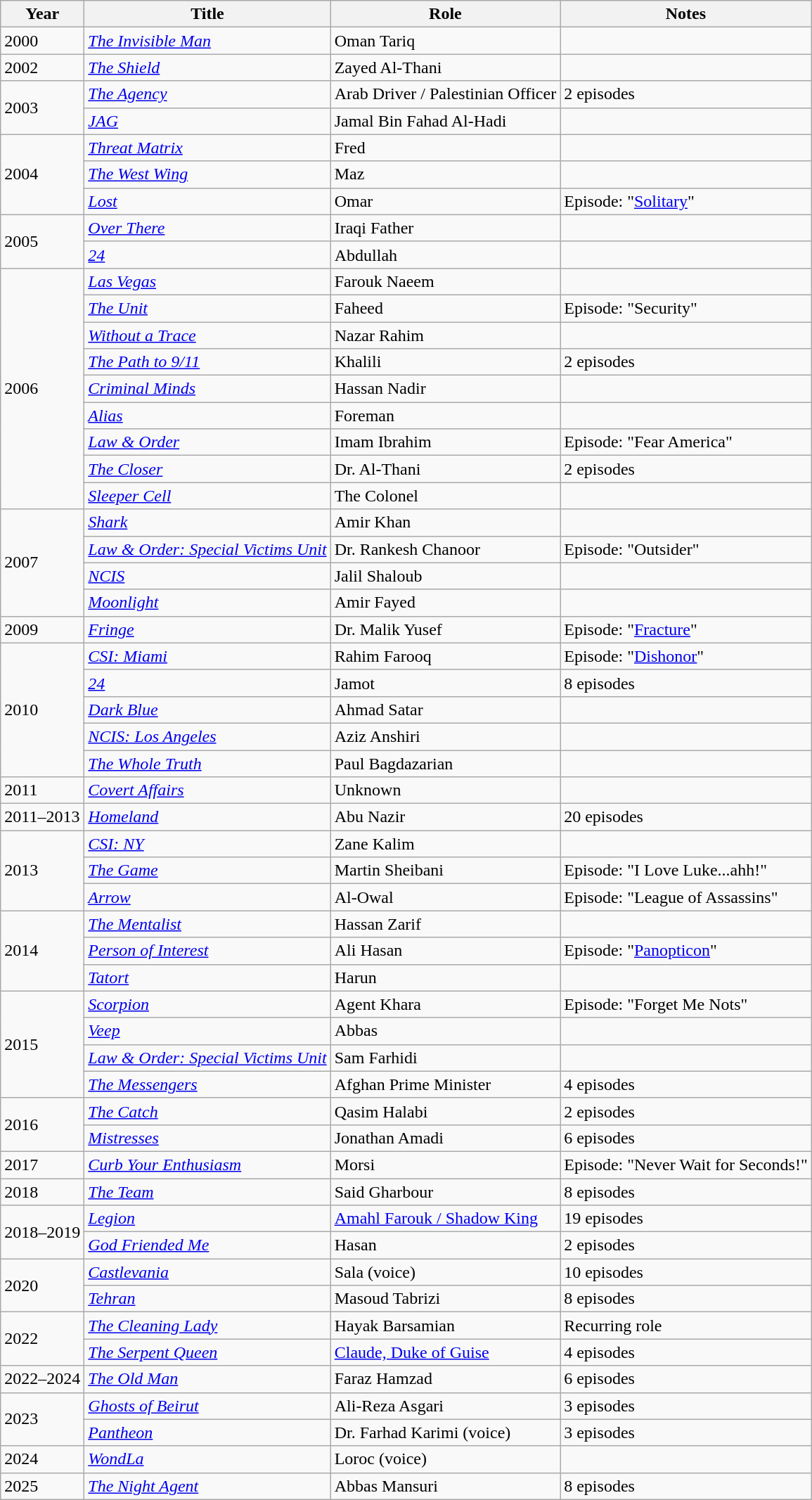<table class="wikitable sortable">
<tr>
<th>Year</th>
<th>Title</th>
<th>Role</th>
<th class="unsortable">Notes</th>
</tr>
<tr>
<td>2000</td>
<td><em><a href='#'>The Invisible Man</a></em></td>
<td>Oman Tariq</td>
<td></td>
</tr>
<tr>
<td>2002</td>
<td><em><a href='#'>The Shield</a></em></td>
<td>Zayed Al-Thani</td>
<td></td>
</tr>
<tr>
<td rowspan=2>2003</td>
<td><em><a href='#'>The Agency</a></em></td>
<td>Arab Driver / Palestinian Officer</td>
<td>2 episodes</td>
</tr>
<tr>
<td><em><a href='#'>JAG</a></em></td>
<td>Jamal Bin Fahad Al-Hadi</td>
<td></td>
</tr>
<tr>
<td rowspan=3>2004</td>
<td><em><a href='#'>Threat Matrix</a></em></td>
<td>Fred</td>
<td></td>
</tr>
<tr>
<td><em><a href='#'>The West Wing</a></em></td>
<td>Maz</td>
<td></td>
</tr>
<tr>
<td><em><a href='#'>Lost</a></em></td>
<td>Omar</td>
<td>Episode: "<a href='#'>Solitary</a>"</td>
</tr>
<tr>
<td rowspan=2>2005</td>
<td><em><a href='#'>Over There</a></em></td>
<td>Iraqi Father</td>
<td></td>
</tr>
<tr>
<td><em><a href='#'>24</a></em></td>
<td>Abdullah</td>
<td></td>
</tr>
<tr>
<td rowspan=9>2006</td>
<td><em><a href='#'>Las Vegas</a></em></td>
<td>Farouk Naeem</td>
<td></td>
</tr>
<tr>
<td><em><a href='#'>The Unit</a></em></td>
<td>Faheed</td>
<td>Episode: "Security"</td>
</tr>
<tr>
<td><em><a href='#'>Without a Trace</a></em></td>
<td>Nazar Rahim</td>
<td></td>
</tr>
<tr>
<td><em><a href='#'>The Path to 9/11</a></em></td>
<td>Khalili</td>
<td>2 episodes</td>
</tr>
<tr>
<td><em><a href='#'>Criminal Minds</a></em></td>
<td>Hassan Nadir</td>
<td></td>
</tr>
<tr>
<td><em><a href='#'>Alias</a></em></td>
<td>Foreman</td>
<td></td>
</tr>
<tr>
<td><em><a href='#'>Law & Order</a></em></td>
<td>Imam Ibrahim</td>
<td>Episode: "Fear America"</td>
</tr>
<tr>
<td><em><a href='#'>The Closer</a></em></td>
<td>Dr. Al-Thani</td>
<td>2 episodes</td>
</tr>
<tr>
<td><em><a href='#'>Sleeper Cell</a></em></td>
<td>The Colonel</td>
<td></td>
</tr>
<tr>
<td rowspan=4>2007</td>
<td><em><a href='#'>Shark</a></em></td>
<td>Amir Khan</td>
<td></td>
</tr>
<tr>
<td><em><a href='#'>Law & Order: Special Victims Unit</a></em></td>
<td>Dr. Rankesh Chanoor</td>
<td>Episode: "Outsider"</td>
</tr>
<tr>
<td><em><a href='#'>NCIS</a></em></td>
<td>Jalil Shaloub</td>
<td></td>
</tr>
<tr>
<td><em><a href='#'>Moonlight</a></em></td>
<td>Amir Fayed</td>
<td></td>
</tr>
<tr>
<td>2009</td>
<td><em><a href='#'>Fringe</a></em></td>
<td>Dr. Malik Yusef</td>
<td>Episode: "<a href='#'>Fracture</a>"</td>
</tr>
<tr>
<td rowspan=5>2010</td>
<td><em><a href='#'>CSI: Miami</a></em></td>
<td>Rahim Farooq</td>
<td>Episode: "<a href='#'>Dishonor</a>"</td>
</tr>
<tr>
<td><em><a href='#'>24</a></em></td>
<td>Jamot</td>
<td>8 episodes</td>
</tr>
<tr>
<td><em><a href='#'>Dark Blue</a></em></td>
<td>Ahmad Satar</td>
<td></td>
</tr>
<tr>
<td><em><a href='#'>NCIS: Los Angeles</a></em></td>
<td>Aziz Anshiri</td>
<td></td>
</tr>
<tr>
<td><em><a href='#'>The Whole Truth</a></em></td>
<td>Paul Bagdazarian</td>
<td></td>
</tr>
<tr>
<td>2011</td>
<td><em><a href='#'>Covert Affairs</a></em></td>
<td>Unknown</td>
<td></td>
</tr>
<tr>
<td>2011–2013</td>
<td><em><a href='#'>Homeland</a></em></td>
<td>Abu Nazir</td>
<td>20 episodes</td>
</tr>
<tr>
<td rowspan=3>2013</td>
<td><em><a href='#'>CSI: NY</a></em></td>
<td>Zane Kalim</td>
<td></td>
</tr>
<tr>
<td><em><a href='#'>The Game</a></em></td>
<td>Martin Sheibani</td>
<td>Episode: "I Love Luke...ahh!"</td>
</tr>
<tr>
<td><em><a href='#'>Arrow</a></em></td>
<td>Al-Owal</td>
<td>Episode: "League of Assassins"</td>
</tr>
<tr>
<td rowspan=3>2014</td>
<td><em><a href='#'>The Mentalist</a></em></td>
<td>Hassan Zarif</td>
<td></td>
</tr>
<tr>
<td><em><a href='#'>Person of Interest</a></em></td>
<td>Ali Hasan</td>
<td>Episode: "<a href='#'>Panopticon</a>"</td>
</tr>
<tr>
<td><em><a href='#'>Tatort</a></em> </td>
<td>Harun</td>
<td></td>
</tr>
<tr>
<td rowspan=4>2015</td>
<td><em><a href='#'>Scorpion</a></em></td>
<td>Agent Khara</td>
<td>Episode: "Forget Me Nots"</td>
</tr>
<tr>
<td><em><a href='#'>Veep</a></em></td>
<td>Abbas</td>
<td></td>
</tr>
<tr>
<td><em><a href='#'>Law & Order: Special Victims Unit</a></em></td>
<td>Sam Farhidi</td>
<td></td>
</tr>
<tr>
<td><em><a href='#'>The Messengers</a></em></td>
<td>Afghan Prime Minister</td>
<td>4 episodes</td>
</tr>
<tr>
<td rowspan=2>2016</td>
<td><em><a href='#'>The Catch</a></em></td>
<td>Qasim Halabi</td>
<td>2 episodes</td>
</tr>
<tr>
<td><em><a href='#'>Mistresses</a></em></td>
<td>Jonathan Amadi</td>
<td>6 episodes</td>
</tr>
<tr>
<td>2017</td>
<td><em><a href='#'>Curb Your Enthusiasm</a></em></td>
<td>Morsi</td>
<td>Episode: "Never Wait for Seconds!"</td>
</tr>
<tr>
<td>2018</td>
<td><em><a href='#'>The Team</a></em></td>
<td>Said Gharbour</td>
<td>8 episodes</td>
</tr>
<tr>
<td rowspan=2>2018–2019</td>
<td><em><a href='#'>Legion</a></em></td>
<td><a href='#'>Amahl Farouk / Shadow King</a></td>
<td>19 episodes</td>
</tr>
<tr>
<td><em><a href='#'>God Friended Me</a></em></td>
<td>Hasan</td>
<td>2 episodes</td>
</tr>
<tr>
<td rowspan=2>2020</td>
<td><em><a href='#'>Castlevania</a></em></td>
<td>Sala (voice)</td>
<td>10 episodes</td>
</tr>
<tr>
<td><em><a href='#'>Tehran</a></em></td>
<td>Masoud Tabrizi</td>
<td>8 episodes</td>
</tr>
<tr>
<td rowspan=2>2022</td>
<td><em><a href='#'>The Cleaning Lady</a></em></td>
<td>Hayak Barsamian</td>
<td>Recurring role</td>
</tr>
<tr>
<td><em><a href='#'>The Serpent Queen</a></em></td>
<td><a href='#'>Claude, Duke of Guise</a></td>
<td>4 episodes</td>
</tr>
<tr>
<td>2022–2024</td>
<td><em><a href='#'>The Old Man</a></em></td>
<td>Faraz Hamzad</td>
<td>6 episodes</td>
</tr>
<tr>
<td rowspan=2>2023</td>
<td><em><a href='#'>Ghosts of Beirut</a></em></td>
<td>Ali-Reza Asgari</td>
<td>3 episodes</td>
</tr>
<tr>
<td><em><a href='#'>Pantheon</a></em></td>
<td>Dr. Farhad Karimi (voice)</td>
<td>3 episodes</td>
</tr>
<tr>
<td>2024</td>
<td><em><a href='#'>WondLa</a></em></td>
<td>Loroc (voice)</td>
<td></td>
</tr>
<tr>
<td>2025</td>
<td><em><a href='#'>The Night Agent</a></em></td>
<td>Abbas Mansuri</td>
<td>8 episodes</td>
</tr>
</table>
